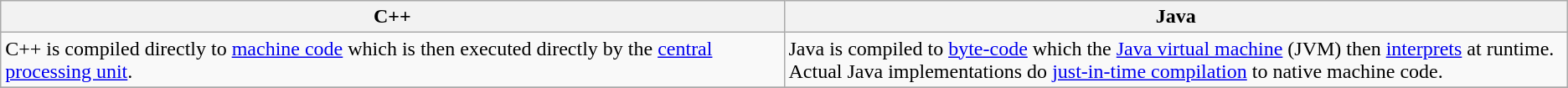<table class="wikitable">
<tr>
<th style="width:50%;">C++</th>
<th style="width:50%;">Java</th>
</tr>
<tr>
<td>C++ is compiled directly to <a href='#'>machine code</a> which is then executed directly by the <a href='#'>central processing unit</a>.</td>
<td>Java is compiled to <a href='#'>byte-code</a> which the <a href='#'>Java virtual machine</a> (JVM) then <a href='#'>interprets</a> at runtime. Actual Java implementations do <a href='#'>just-in-time compilation</a> to native machine code.</td>
</tr>
<tr>
</tr>
</table>
